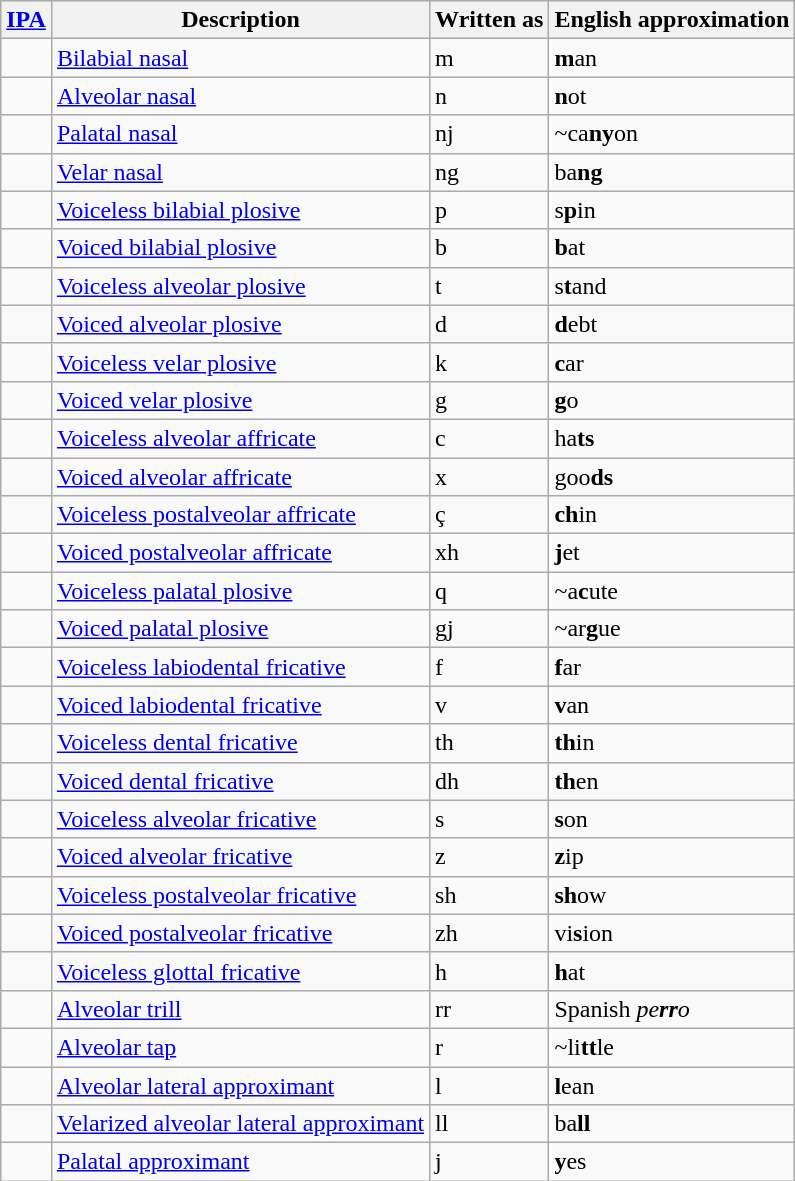<table class="wikitable">
<tr>
<th><a href='#'>IPA</a></th>
<th>Description</th>
<th>Written as</th>
<th>English approximation</th>
</tr>
<tr>
<td style="text-align: center;"></td>
<td><a href='#'>Bilabial nasal</a></td>
<td>m</td>
<td><strong>m</strong>an</td>
</tr>
<tr>
<td style="text-align: center;"></td>
<td><a href='#'>Alveolar nasal</a></td>
<td>n</td>
<td><strong>n</strong>ot</td>
</tr>
<tr>
<td style="text-align: center;"></td>
<td><a href='#'>Palatal nasal</a></td>
<td>nj</td>
<td>~ca<strong>ny</strong>on</td>
</tr>
<tr>
<td style="text-align: center;"></td>
<td><a href='#'>Velar nasal</a></td>
<td>ng</td>
<td>ba<strong>ng</strong></td>
</tr>
<tr>
<td style="text-align: center;"></td>
<td><a href='#'>Voiceless bilabial plosive</a></td>
<td>p</td>
<td>s<strong>p</strong>in</td>
</tr>
<tr>
<td style="text-align: center;"></td>
<td><a href='#'>Voiced bilabial plosive</a></td>
<td>b</td>
<td><strong>b</strong>at</td>
</tr>
<tr>
<td style="text-align: center;"></td>
<td><a href='#'>Voiceless alveolar plosive</a></td>
<td>t</td>
<td>s<strong>t</strong>and</td>
</tr>
<tr>
<td style="text-align: center;"></td>
<td><a href='#'>Voiced alveolar plosive</a></td>
<td>d</td>
<td><strong>d</strong>ebt</td>
</tr>
<tr>
<td style="text-align: center;"></td>
<td><a href='#'>Voiceless velar plosive</a></td>
<td>k</td>
<td><strong>c</strong>ar</td>
</tr>
<tr>
<td style="text-align: center;"></td>
<td><a href='#'>Voiced velar plosive</a></td>
<td>g</td>
<td><strong>g</strong>o</td>
</tr>
<tr>
<td style="text-align: center;"></td>
<td><a href='#'>Voiceless alveolar affricate</a></td>
<td>c</td>
<td>ha<strong>ts</strong></td>
</tr>
<tr>
<td style="text-align: center;"></td>
<td><a href='#'>Voiced alveolar affricate</a></td>
<td>x</td>
<td>goo<strong>ds</strong></td>
</tr>
<tr>
<td style="text-align: center;"></td>
<td><a href='#'>Voiceless postalveolar affricate</a></td>
<td>ç</td>
<td><strong>ch</strong>in</td>
</tr>
<tr>
<td style="text-align: center;"></td>
<td><a href='#'>Voiced postalveolar affricate</a></td>
<td>xh</td>
<td><strong>j</strong>et</td>
</tr>
<tr>
<td style="text-align: center;"></td>
<td><a href='#'>Voiceless palatal plosive</a></td>
<td>q</td>
<td>~a<strong>c</strong>ute</td>
</tr>
<tr>
<td style="text-align: center;"></td>
<td><a href='#'>Voiced palatal plosive</a></td>
<td>gj</td>
<td>~ar<strong>g</strong>ue</td>
</tr>
<tr>
<td style="text-align: center;"></td>
<td><a href='#'>Voiceless labiodental fricative</a></td>
<td>f</td>
<td><strong>f</strong>ar</td>
</tr>
<tr>
<td style="text-align: center;"></td>
<td><a href='#'>Voiced labiodental fricative</a></td>
<td>v</td>
<td><strong>v</strong>an</td>
</tr>
<tr>
<td style="text-align: center;"></td>
<td><a href='#'>Voiceless dental fricative</a></td>
<td>th</td>
<td><strong>th</strong>in</td>
</tr>
<tr>
<td style="text-align: center;"></td>
<td><a href='#'>Voiced dental fricative</a></td>
<td>dh</td>
<td><strong>th</strong>en</td>
</tr>
<tr>
<td style="text-align: center;"></td>
<td><a href='#'>Voiceless alveolar fricative</a></td>
<td>s</td>
<td><strong>s</strong>on</td>
</tr>
<tr>
<td style="text-align: center;"></td>
<td><a href='#'>Voiced alveolar fricative</a></td>
<td>z</td>
<td><strong>z</strong>ip</td>
</tr>
<tr>
<td style="text-align: center;"></td>
<td><a href='#'>Voiceless postalveolar fricative</a></td>
<td>sh</td>
<td><strong>sh</strong>ow</td>
</tr>
<tr>
<td style="text-align: center;"></td>
<td><a href='#'>Voiced postalveolar fricative</a></td>
<td>zh</td>
<td>vi<strong>s</strong>ion</td>
</tr>
<tr>
<td style="text-align: center;"></td>
<td><a href='#'>Voiceless glottal fricative</a></td>
<td>h</td>
<td><strong>h</strong>at</td>
</tr>
<tr>
<td style="text-align: center;"></td>
<td><a href='#'>Alveolar trill</a></td>
<td>rr</td>
<td>Spanish <em>pe<strong>rr</strong>o</em></td>
</tr>
<tr>
<td style="text-align: center;"></td>
<td><a href='#'>Alveolar tap</a></td>
<td>r</td>
<td>~li<strong>tt</strong>le</td>
</tr>
<tr>
<td style="text-align: center;"></td>
<td><a href='#'>Alveolar lateral approximant</a></td>
<td>l</td>
<td><strong>l</strong>ean</td>
</tr>
<tr>
<td style="text-align: center;"></td>
<td><a href='#'>Velarized alveolar lateral approximant</a></td>
<td>ll</td>
<td>ba<strong>ll</strong></td>
</tr>
<tr>
<td style="text-align: center;"></td>
<td><a href='#'>Palatal approximant</a></td>
<td>j</td>
<td><strong>y</strong>es</td>
</tr>
</table>
